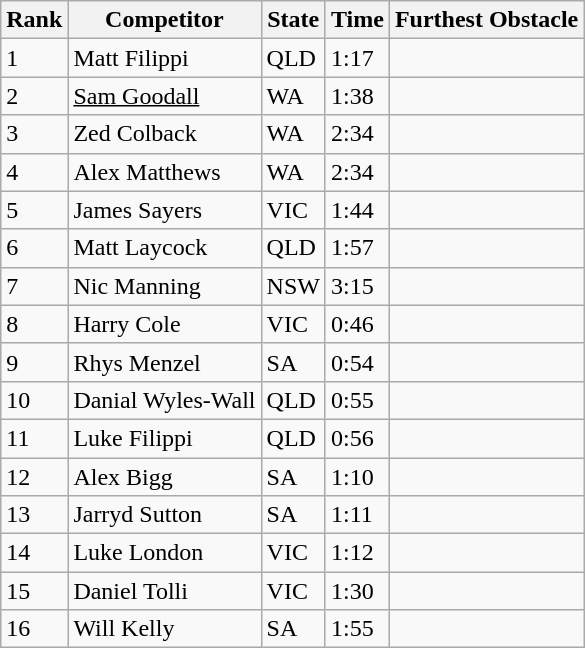<table class="wikitable sortable mw-collapsible">
<tr>
<th>Rank</th>
<th>Competitor</th>
<th>State</th>
<th>Time</th>
<th>Furthest Obstacle</th>
</tr>
<tr>
<td>1</td>
<td>Matt Filippi</td>
<td>QLD</td>
<td>1:17</td>
<td></td>
</tr>
<tr>
<td>2</td>
<td><u>Sam Goodall</u></td>
<td>WA</td>
<td>1:38</td>
<td></td>
</tr>
<tr>
<td>3</td>
<td>Zed Colback</td>
<td>WA</td>
<td>2:34</td>
<td></td>
</tr>
<tr>
<td>4</td>
<td>Alex Matthews</td>
<td>WA</td>
<td>2:34</td>
<td></td>
</tr>
<tr>
<td>5</td>
<td>James Sayers</td>
<td>VIC</td>
<td>1:44</td>
<td></td>
</tr>
<tr>
<td>6</td>
<td>Matt Laycock</td>
<td>QLD</td>
<td>1:57</td>
<td></td>
</tr>
<tr>
<td>7</td>
<td>Nic Manning</td>
<td>NSW</td>
<td>3:15</td>
<td></td>
</tr>
<tr>
<td>8</td>
<td>Harry Cole</td>
<td>VIC</td>
<td>0:46</td>
<td></td>
</tr>
<tr>
<td>9</td>
<td>Rhys Menzel</td>
<td>SA</td>
<td>0:54</td>
<td></td>
</tr>
<tr>
<td>10</td>
<td>Danial Wyles-Wall</td>
<td>QLD</td>
<td>0:55</td>
<td></td>
</tr>
<tr>
<td>11</td>
<td>Luke Filippi</td>
<td>QLD</td>
<td>0:56</td>
<td></td>
</tr>
<tr>
<td>12</td>
<td>Alex Bigg</td>
<td>SA</td>
<td>1:10</td>
<td></td>
</tr>
<tr>
<td>13</td>
<td>Jarryd Sutton</td>
<td>SA</td>
<td>1:11</td>
<td></td>
</tr>
<tr>
<td>14</td>
<td>Luke London</td>
<td>VIC</td>
<td>1:12</td>
<td></td>
</tr>
<tr>
<td>15</td>
<td>Daniel Tolli</td>
<td>VIC</td>
<td>1:30</td>
<td></td>
</tr>
<tr>
<td>16</td>
<td>Will Kelly</td>
<td>SA</td>
<td>1:55</td>
<td></td>
</tr>
</table>
